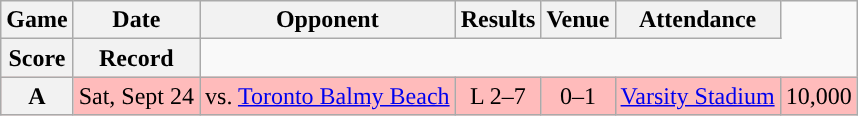<table class="wikitable" style="text-align:center">
<tr>
<th>Game</th>
<th>Date</th>
<th>Opponent</th>
<th>Results</th>
<th>Venue</th>
<th>Attendance</th>
</tr>
<tr>
<th>Score</th>
<th>Record</th>
</tr>
<tr style="background:#ffbbbb">
<th>A</th>
<td>Sat, Sept 24</td>
<td>vs. <a href='#'>Toronto Balmy Beach</a></td>
<td>L 2–7</td>
<td>0–1</td>
<td><a href='#'>Varsity Stadium</a></td>
<td>10,000</td>
</tr>
</table>
